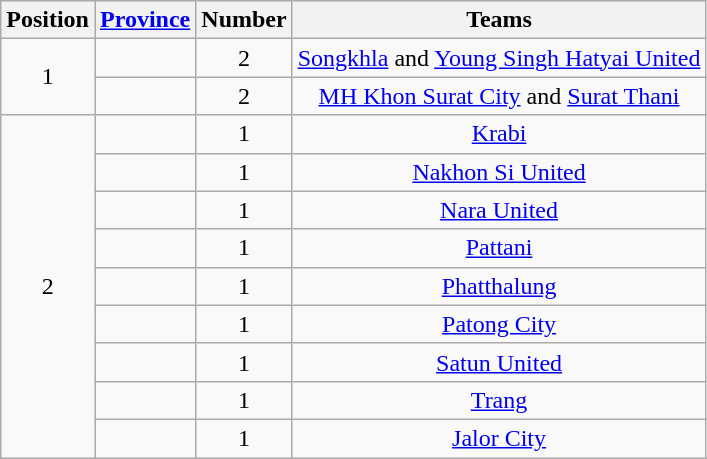<table class="wikitable">
<tr>
<th>Position</th>
<th><a href='#'>Province</a></th>
<th>Number</th>
<th>Teams</th>
</tr>
<tr>
<td align=center rowspan="2">1</td>
<td></td>
<td align=center>2</td>
<td align=center><a href='#'>Songkhla</a> and <a href='#'>Young Singh Hatyai United</a></td>
</tr>
<tr>
<td></td>
<td align=center>2</td>
<td align=center><a href='#'>MH Khon Surat City</a> and <a href='#'>Surat Thani</a></td>
</tr>
<tr>
<td align=center rowspan="9">2</td>
<td></td>
<td align=center>1</td>
<td align=center><a href='#'>Krabi</a></td>
</tr>
<tr>
<td></td>
<td align=center>1</td>
<td align=center><a href='#'>Nakhon Si United</a></td>
</tr>
<tr>
<td></td>
<td align=center>1</td>
<td align=center><a href='#'>Nara United</a></td>
</tr>
<tr>
<td></td>
<td align=center>1</td>
<td align=center><a href='#'>Pattani</a></td>
</tr>
<tr>
<td></td>
<td align=center>1</td>
<td align=center><a href='#'>Phatthalung</a></td>
</tr>
<tr>
<td></td>
<td align=center>1</td>
<td align=center><a href='#'>Patong City</a></td>
</tr>
<tr>
<td></td>
<td align=center>1</td>
<td align=center><a href='#'>Satun United</a></td>
</tr>
<tr>
<td></td>
<td align=center>1</td>
<td align=center><a href='#'>Trang</a></td>
</tr>
<tr>
<td></td>
<td align=center>1</td>
<td align=center><a href='#'>Jalor City</a></td>
</tr>
</table>
